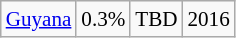<table class="wikitable floatright" style="font-size:88%;">
<tr>
<td><a href='#'>Guyana</a></td>
<td>0.3%</td>
<td>TBD</td>
<td>2016</td>
</tr>
</table>
